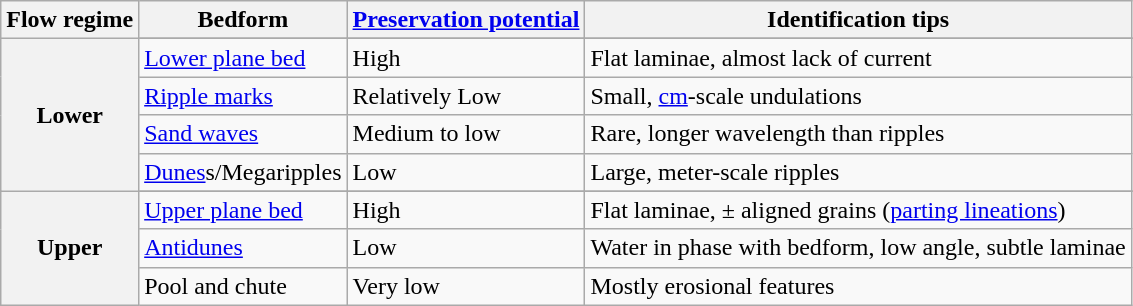<table class="wikitable">
<tr>
<th>Flow regime</th>
<th>Bedform</th>
<th><a href='#'>Preservation potential</a></th>
<th>Identification tips</th>
</tr>
<tr>
<th rowspan="5">Lower</th>
</tr>
<tr>
<td><a href='#'>Lower plane bed</a></td>
<td>High</td>
<td>Flat laminae, almost lack of current</td>
</tr>
<tr>
<td><a href='#'>Ripple marks</a></td>
<td>Relatively Low</td>
<td>Small, <a href='#'>cm</a>-scale undulations</td>
</tr>
<tr>
<td><a href='#'>Sand waves</a></td>
<td>Medium to low</td>
<td>Rare, longer wavelength than ripples</td>
</tr>
<tr>
<td><a href='#'>Dunes</a>s/Megaripples</td>
<td>Low</td>
<td>Large, meter-scale ripples</td>
</tr>
<tr>
<th rowspan="5">Upper</th>
</tr>
<tr>
<td><a href='#'>Upper plane bed</a></td>
<td>High</td>
<td>Flat laminae, ± aligned grains (<a href='#'>parting lineations</a>)</td>
</tr>
<tr>
<td><a href='#'>Antidunes</a></td>
<td>Low</td>
<td>Water in phase with bedform, low angle, subtle laminae</td>
</tr>
<tr>
<td>Pool and chute</td>
<td>Very low</td>
<td>Mostly erosional features</td>
</tr>
</table>
